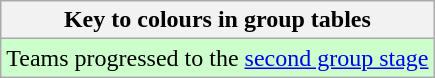<table class="wikitable">
<tr>
<th>Key to colours in group tables</th>
</tr>
<tr bgcolor=#ccffcc>
<td>Teams progressed to the <a href='#'>second group stage</a></td>
</tr>
</table>
